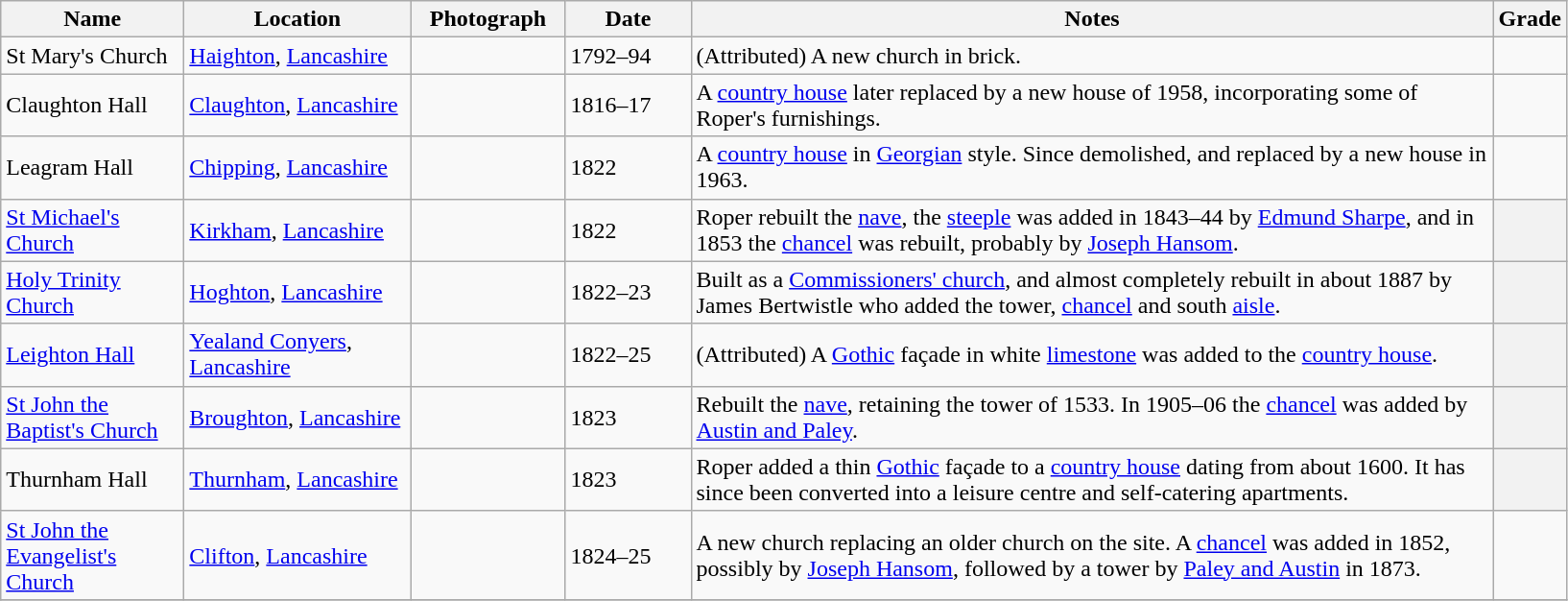<table class="wikitable sortable">
<tr>
<th style="width:120px">Name</th>
<th style="width:150px">Location</th>
<th style="width:100px" class="unsortable">Photograph</th>
<th style="width:80px">Date</th>
<th style="width:550px" class="unsortable">Notes</th>
<th style="width:24px">Grade</th>
</tr>
<tr>
<td>St Mary's Church</td>
<td><a href='#'>Haighton</a>, <a href='#'>Lancashire</a><br><small></small></td>
<td></td>
<td>1792–94</td>
<td>(Attributed) A new church in brick.</td>
<td></td>
</tr>
<tr>
<td>Claughton Hall</td>
<td><a href='#'>Claughton</a>, <a href='#'>Lancashire</a><br><small></small></td>
<td></td>
<td>1816–17</td>
<td>A <a href='#'>country house</a> later replaced by a new house of 1958, incorporating some of Roper's furnishings.</td>
<td></td>
</tr>
<tr>
<td>Leagram Hall</td>
<td><a href='#'>Chipping</a>, <a href='#'>Lancashire</a><br><small></small></td>
<td></td>
<td>1822</td>
<td>A <a href='#'>country house</a> in <a href='#'>Georgian</a> style.  Since demolished, and replaced by a new house in 1963.</td>
<td></td>
</tr>
<tr>
<td><a href='#'>St Michael's Church</a></td>
<td><a href='#'>Kirkham</a>, <a href='#'>Lancashire</a><br><small></small></td>
<td></td>
<td>1822</td>
<td>Roper rebuilt the <a href='#'>nave</a>, the <a href='#'>steeple</a> was added in 1843–44 by <a href='#'>Edmund Sharpe</a>, and in 1853 the <a href='#'>chancel</a> was rebuilt, probably by <a href='#'>Joseph Hansom</a>.</td>
<th></th>
</tr>
<tr>
<td><a href='#'>Holy Trinity Church</a></td>
<td><a href='#'>Hoghton</a>, <a href='#'>Lancashire</a><br><small></small></td>
<td></td>
<td>1822–23</td>
<td>Built as a <a href='#'>Commissioners' church</a>, and almost completely rebuilt in about 1887 by James Bertwistle who added the tower, <a href='#'>chancel</a> and south <a href='#'>aisle</a>.</td>
<th></th>
</tr>
<tr>
<td><a href='#'>Leighton Hall</a></td>
<td><a href='#'>Yealand Conyers</a>, <a href='#'>Lancashire</a><br><small></small></td>
<td></td>
<td>1822–25</td>
<td>(Attributed) A <a href='#'>Gothic</a> façade in white <a href='#'>limestone</a> was added to the <a href='#'>country house</a>.</td>
<th></th>
</tr>
<tr>
<td><a href='#'>St John the Baptist's Church</a></td>
<td><a href='#'>Broughton</a>, <a href='#'>Lancashire</a><br><small></small></td>
<td></td>
<td>1823</td>
<td>Rebuilt the <a href='#'>nave</a>, retaining the tower of 1533.  In 1905–06 the <a href='#'>chancel</a> was added by <a href='#'>Austin and Paley</a>.</td>
<th></th>
</tr>
<tr>
<td>Thurnham Hall</td>
<td><a href='#'>Thurnham</a>, <a href='#'>Lancashire</a><br><small></small></td>
<td></td>
<td>1823</td>
<td>Roper added a thin <a href='#'>Gothic</a> façade to a <a href='#'>country house</a> dating from about 1600.  It has since been converted into a leisure centre and self-catering apartments.</td>
<th></th>
</tr>
<tr>
<td><a href='#'>St John the Evangelist's Church</a></td>
<td><a href='#'>Clifton</a>, <a href='#'>Lancashire</a><br><small></small></td>
<td></td>
<td>1824–25</td>
<td>A new church replacing an older church on the site.  A <a href='#'>chancel</a> was added in 1852, possibly by <a href='#'>Joseph Hansom</a>, followed by a tower by <a href='#'>Paley and Austin</a> in 1873.</td>
<td></td>
</tr>
<tr>
</tr>
</table>
